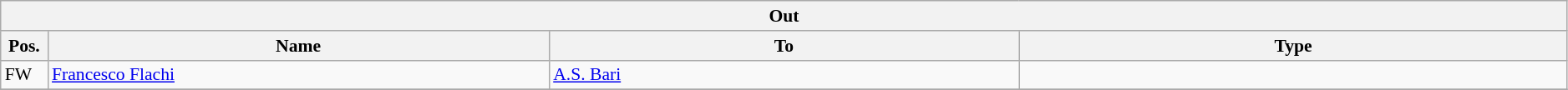<table class="wikitable" style="font-size:90%;width:99%;">
<tr>
<th colspan="4">Out</th>
</tr>
<tr>
<th width=3%>Pos.</th>
<th width=32%>Name</th>
<th width=30%>To</th>
<th width=35%>Type</th>
</tr>
<tr>
<td>FW</td>
<td><a href='#'>Francesco Flachi</a></td>
<td><a href='#'>A.S. Bari</a></td>
<td></td>
</tr>
<tr>
</tr>
</table>
